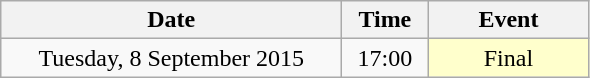<table class = "wikitable" style="text-align:center;">
<tr>
<th width=220>Date</th>
<th width=50>Time</th>
<th width=100>Event</th>
</tr>
<tr>
<td>Tuesday, 8 September 2015</td>
<td>17:00</td>
<td bgcolor=ffffcc>Final</td>
</tr>
</table>
